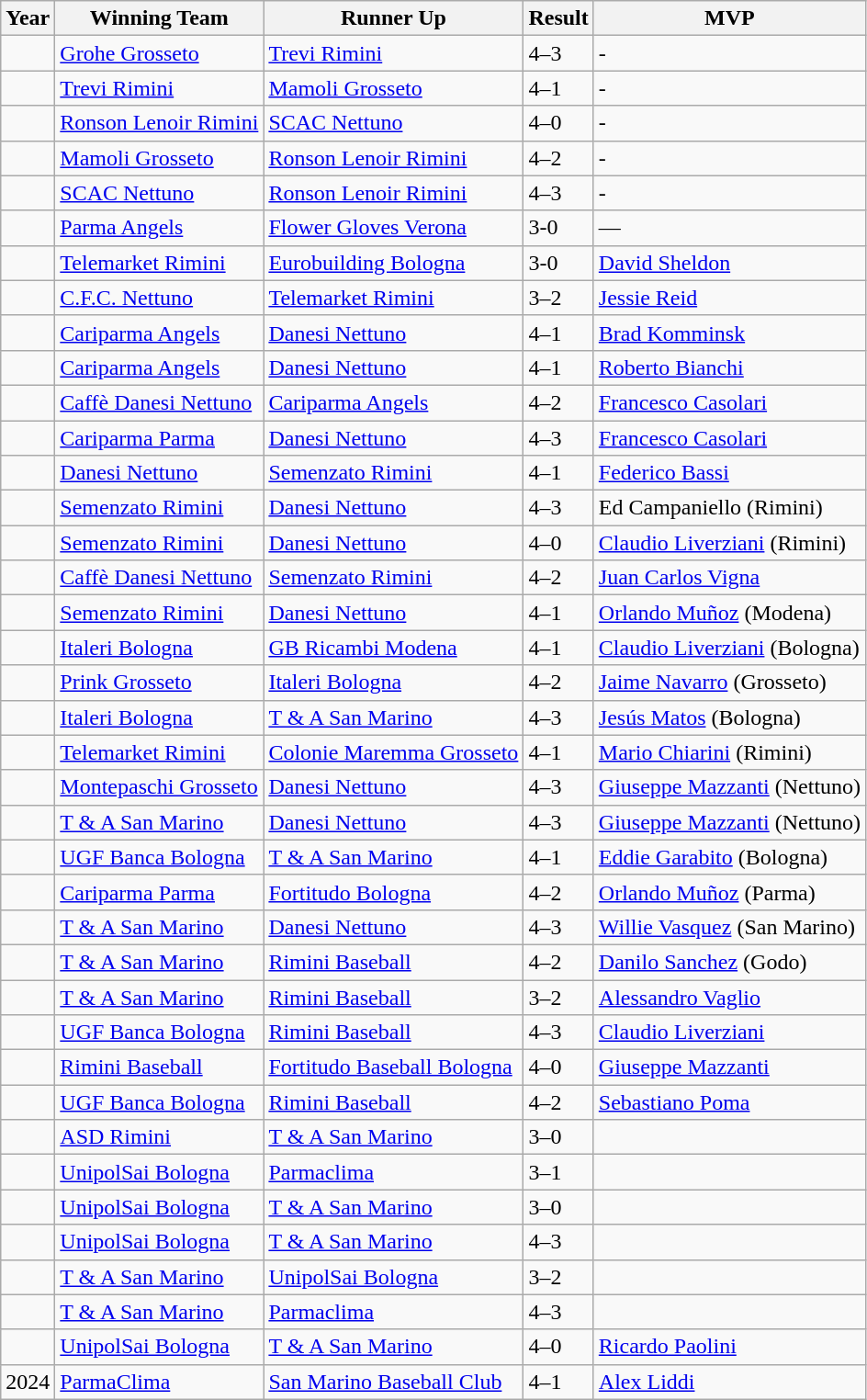<table class="wikitable">
<tr>
<th>Year</th>
<th>Winning Team</th>
<th>Runner Up</th>
<th>Result</th>
<th>MVP</th>
</tr>
<tr>
<td></td>
<td><a href='#'>Grohe Grosseto</a></td>
<td><a href='#'>Trevi Rimini</a></td>
<td>4–3</td>
<td>-</td>
</tr>
<tr>
<td></td>
<td><a href='#'>Trevi Rimini</a></td>
<td><a href='#'>Mamoli Grosseto</a></td>
<td>4–1</td>
<td>-</td>
</tr>
<tr>
<td></td>
<td><a href='#'>Ronson Lenoir Rimini</a></td>
<td><a href='#'>SCAC Nettuno</a></td>
<td>4–0</td>
<td>-</td>
</tr>
<tr>
<td></td>
<td><a href='#'>Mamoli Grosseto</a></td>
<td><a href='#'>Ronson Lenoir Rimini</a></td>
<td>4–2</td>
<td>-</td>
</tr>
<tr>
<td></td>
<td><a href='#'>SCAC Nettuno</a></td>
<td><a href='#'>Ronson Lenoir Rimini</a></td>
<td>4–3</td>
<td>-</td>
</tr>
<tr>
<td></td>
<td><a href='#'>Parma Angels</a></td>
<td><a href='#'>Flower Gloves Verona</a></td>
<td>3-0</td>
<td>—</td>
</tr>
<tr>
<td></td>
<td><a href='#'>Telemarket Rimini</a></td>
<td><a href='#'>Eurobuilding Bologna</a></td>
<td>3-0</td>
<td> <a href='#'>David Sheldon</a></td>
</tr>
<tr>
<td></td>
<td><a href='#'>C.F.C. Nettuno</a></td>
<td><a href='#'>Telemarket Rimini</a></td>
<td>3–2</td>
<td> <a href='#'>Jessie Reid</a></td>
</tr>
<tr>
<td></td>
<td><a href='#'>Cariparma Angels</a></td>
<td><a href='#'>Danesi Nettuno</a></td>
<td>4–1</td>
<td> <a href='#'>Brad Komminsk</a></td>
</tr>
<tr>
<td></td>
<td><a href='#'>Cariparma Angels</a></td>
<td><a href='#'>Danesi Nettuno</a></td>
<td>4–1</td>
<td> <a href='#'>Roberto Bianchi</a></td>
</tr>
<tr>
<td></td>
<td><a href='#'>Caffè Danesi Nettuno</a></td>
<td><a href='#'>Cariparma Angels</a></td>
<td>4–2</td>
<td> <a href='#'>Francesco Casolari</a></td>
</tr>
<tr>
<td></td>
<td><a href='#'>Cariparma Parma</a></td>
<td><a href='#'>Danesi Nettuno</a></td>
<td>4–3</td>
<td> <a href='#'>Francesco Casolari</a></td>
</tr>
<tr>
<td></td>
<td><a href='#'>Danesi Nettuno</a></td>
<td><a href='#'>Semenzato Rimini</a></td>
<td>4–1</td>
<td> <a href='#'>Federico Bassi</a></td>
</tr>
<tr>
<td></td>
<td><a href='#'>Semenzato Rimini</a></td>
<td><a href='#'>Danesi Nettuno</a></td>
<td>4–3</td>
<td> Ed Campaniello  (Rimini)</td>
</tr>
<tr>
<td></td>
<td><a href='#'>Semenzato Rimini</a></td>
<td><a href='#'>Danesi Nettuno</a></td>
<td>4–0</td>
<td> <a href='#'>Claudio Liverziani</a> (Rimini)</td>
</tr>
<tr>
<td></td>
<td><a href='#'>Caffè Danesi Nettuno</a></td>
<td><a href='#'>Semenzato Rimini</a></td>
<td>4–2</td>
<td> <a href='#'>Juan Carlos Vigna</a></td>
</tr>
<tr>
<td></td>
<td><a href='#'>Semenzato Rimini</a></td>
<td><a href='#'>Danesi Nettuno</a></td>
<td>4–1</td>
<td> <a href='#'>Orlando Muñoz</a> (Modena)</td>
</tr>
<tr>
<td></td>
<td><a href='#'>Italeri Bologna</a></td>
<td><a href='#'>GB Ricambi Modena</a></td>
<td>4–1</td>
<td> <a href='#'>Claudio Liverziani</a> (Bologna)</td>
</tr>
<tr>
<td></td>
<td><a href='#'>Prink Grosseto</a></td>
<td><a href='#'>Italeri Bologna</a></td>
<td>4–2</td>
<td> <a href='#'>Jaime Navarro</a> (Grosseto)</td>
</tr>
<tr>
<td></td>
<td><a href='#'>Italeri Bologna</a></td>
<td><a href='#'>T & A San Marino</a></td>
<td>4–3</td>
<td> <a href='#'>Jesús Matos</a> (Bologna)</td>
</tr>
<tr>
<td></td>
<td><a href='#'>Telemarket Rimini</a></td>
<td><a href='#'>Colonie Maremma Grosseto</a></td>
<td>4–1</td>
<td> <a href='#'>Mario Chiarini</a> (Rimini)</td>
</tr>
<tr>
<td></td>
<td><a href='#'>Montepaschi Grosseto</a></td>
<td><a href='#'>Danesi Nettuno</a></td>
<td>4–3</td>
<td> <a href='#'>Giuseppe Mazzanti</a> (Nettuno)</td>
</tr>
<tr>
<td></td>
<td><a href='#'>T & A San Marino</a></td>
<td><a href='#'>Danesi Nettuno</a></td>
<td>4–3</td>
<td> <a href='#'>Giuseppe Mazzanti</a> (Nettuno)</td>
</tr>
<tr>
<td></td>
<td><a href='#'>UGF Banca Bologna</a></td>
<td><a href='#'>T & A San Marino</a></td>
<td>4–1</td>
<td> <a href='#'>Eddie Garabito</a> (Bologna)</td>
</tr>
<tr>
<td></td>
<td><a href='#'>Cariparma Parma</a></td>
<td><a href='#'>Fortitudo Bologna</a></td>
<td>4–2</td>
<td> <a href='#'>Orlando Muñoz</a> (Parma)</td>
</tr>
<tr>
<td></td>
<td><a href='#'>T & A San Marino</a></td>
<td><a href='#'>Danesi Nettuno</a></td>
<td>4–3</td>
<td> <a href='#'>Willie Vasquez</a> (San Marino)</td>
</tr>
<tr>
<td></td>
<td><a href='#'>T & A San Marino</a></td>
<td><a href='#'>Rimini Baseball</a></td>
<td>4–2</td>
<td> <a href='#'>Danilo Sanchez</a> (Godo)</td>
</tr>
<tr>
<td></td>
<td><a href='#'>T & A San Marino</a></td>
<td><a href='#'>Rimini Baseball</a></td>
<td>3–2</td>
<td> <a href='#'>Alessandro Vaglio</a></td>
</tr>
<tr>
<td></td>
<td><a href='#'>UGF Banca Bologna</a></td>
<td><a href='#'>Rimini Baseball</a></td>
<td>4–3</td>
<td> <a href='#'>Claudio Liverziani</a></td>
</tr>
<tr>
<td></td>
<td><a href='#'>Rimini Baseball</a></td>
<td><a href='#'>Fortitudo Baseball Bologna</a></td>
<td>4–0</td>
<td> <a href='#'>Giuseppe Mazzanti</a></td>
</tr>
<tr>
<td></td>
<td><a href='#'>UGF Banca Bologna</a></td>
<td><a href='#'>Rimini Baseball</a></td>
<td>4–2</td>
<td> <a href='#'>Sebastiano Poma</a></td>
</tr>
<tr>
<td></td>
<td><a href='#'>ASD Rimini</a></td>
<td><a href='#'>T & A San Marino</a></td>
<td>3–0</td>
<td></td>
</tr>
<tr>
<td></td>
<td><a href='#'>UnipolSai Bologna</a></td>
<td><a href='#'>Parmaclima</a></td>
<td>3–1</td>
<td></td>
</tr>
<tr>
<td></td>
<td><a href='#'>UnipolSai Bologna</a></td>
<td><a href='#'>T & A San Marino</a></td>
<td>3–0</td>
<td></td>
</tr>
<tr>
<td></td>
<td><a href='#'>UnipolSai Bologna</a></td>
<td><a href='#'>T & A San Marino</a></td>
<td>4–3</td>
<td></td>
</tr>
<tr>
<td></td>
<td><a href='#'>T & A San Marino</a></td>
<td><a href='#'>UnipolSai Bologna</a></td>
<td>3–2</td>
<td></td>
</tr>
<tr>
<td></td>
<td><a href='#'>T & A San Marino</a></td>
<td><a href='#'>Parmaclima</a></td>
<td>4–3</td>
<td></td>
</tr>
<tr>
<td></td>
<td><a href='#'>UnipolSai Bologna</a></td>
<td><a href='#'>T & A San Marino</a></td>
<td>4–0</td>
<td> <a href='#'>Ricardo Paolini</a></td>
</tr>
<tr>
<td>2024</td>
<td><a href='#'>ParmaClima</a></td>
<td><a href='#'>San Marino Baseball Club</a></td>
<td>4–1</td>
<td> <a href='#'>Alex Liddi</a></td>
</tr>
</table>
